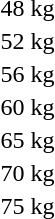<table>
<tr>
<td rowspan=2>48 kg</td>
<td rowspan=2></td>
<td rowspan=2></td>
<td></td>
</tr>
<tr>
<td></td>
</tr>
<tr>
<td rowspan=2>52 kg</td>
<td rowspan=2></td>
<td rowspan=2></td>
<td></td>
</tr>
<tr>
<td></td>
</tr>
<tr>
<td rowspan=2>56 kg</td>
<td rowspan=2></td>
<td rowspan=2></td>
<td></td>
</tr>
<tr>
<td></td>
</tr>
<tr>
<td rowspan=2>60 kg</td>
<td rowspan=2></td>
<td rowspan=2></td>
<td></td>
</tr>
<tr>
<td></td>
</tr>
<tr>
<td rowspan=2>65 kg</td>
<td rowspan=2></td>
<td rowspan=2></td>
<td></td>
</tr>
<tr>
<td></td>
</tr>
<tr>
<td rowspan=2>70 kg</td>
<td rowspan=2></td>
<td rowspan=2></td>
<td></td>
</tr>
<tr>
<td></td>
</tr>
<tr>
<td rowspan=2>75 kg</td>
<td rowspan=2></td>
<td rowspan=2></td>
<td></td>
</tr>
<tr>
<td></td>
</tr>
</table>
